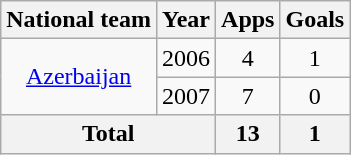<table class="wikitable" style="text-align: center;">
<tr>
<th>National team</th>
<th>Year</th>
<th>Apps</th>
<th>Goals</th>
</tr>
<tr>
<td rowspan="2" valign="center"><a href='#'>Azerbaijan</a></td>
<td>2006</td>
<td>4</td>
<td>1</td>
</tr>
<tr>
<td>2007</td>
<td>7</td>
<td>0</td>
</tr>
<tr>
<th colspan="2">Total</th>
<th>13</th>
<th>1</th>
</tr>
</table>
